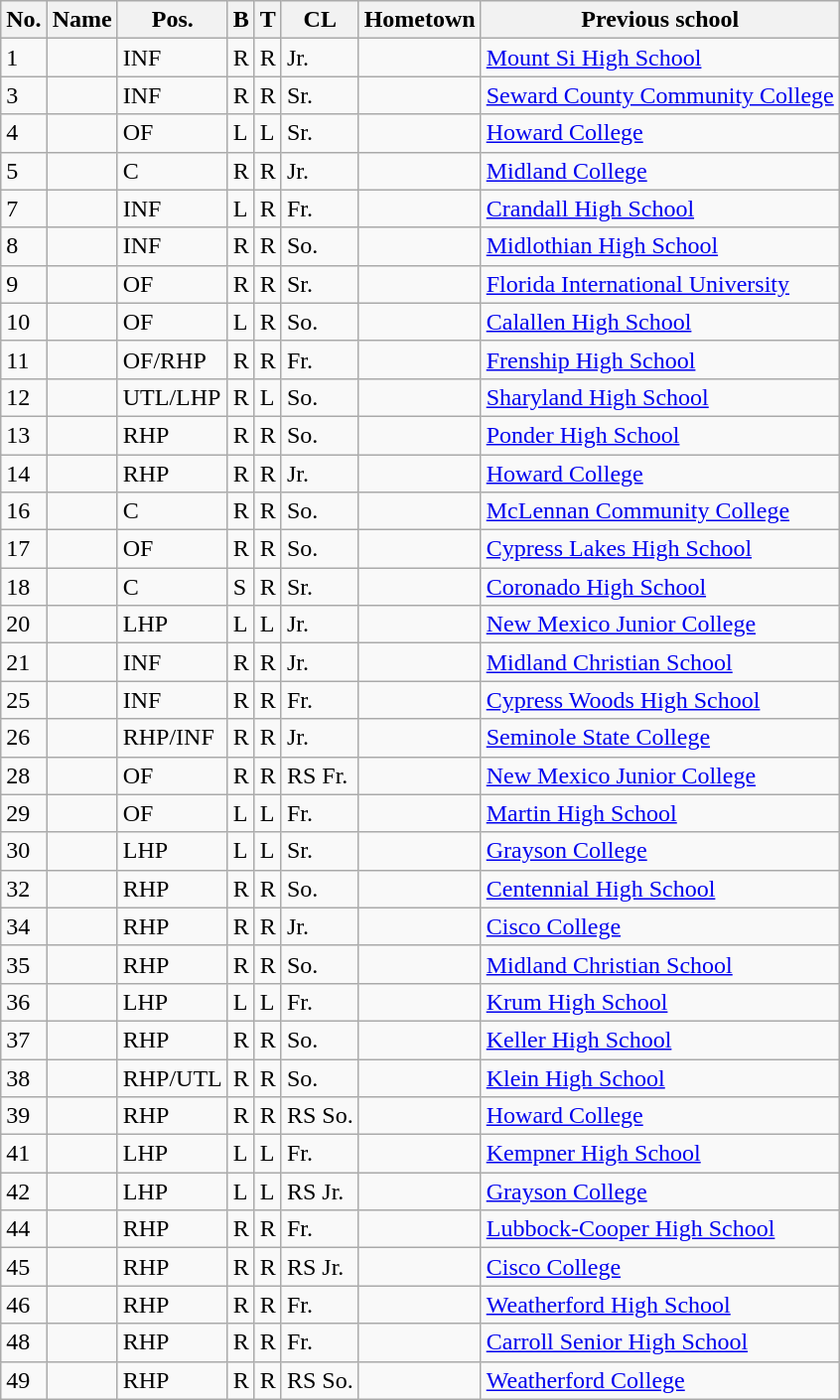<table class="wikitable sortable">
<tr>
<th>No.</th>
<th>Name</th>
<th>Pos.</th>
<th>B</th>
<th>T</th>
<th>CL</th>
<th>Hometown</th>
<th>Previous school</th>
</tr>
<tr>
<td>1</td>
<td></td>
<td>INF</td>
<td>R</td>
<td>R</td>
<td>Jr.</td>
<td></td>
<td><a href='#'>Mount Si High School</a></td>
</tr>
<tr>
<td>3</td>
<td></td>
<td>INF</td>
<td>R</td>
<td>R</td>
<td>Sr.</td>
<td></td>
<td><a href='#'>Seward County Community College</a></td>
</tr>
<tr>
<td>4</td>
<td></td>
<td>OF</td>
<td>L</td>
<td>L</td>
<td>Sr.</td>
<td></td>
<td><a href='#'>Howard College</a></td>
</tr>
<tr>
<td>5</td>
<td></td>
<td>C</td>
<td>R</td>
<td>R</td>
<td>Jr.</td>
<td></td>
<td><a href='#'>Midland College</a></td>
</tr>
<tr>
<td>7</td>
<td></td>
<td>INF</td>
<td>L</td>
<td>R</td>
<td>Fr.</td>
<td></td>
<td><a href='#'>Crandall High School</a></td>
</tr>
<tr>
<td>8</td>
<td></td>
<td>INF</td>
<td>R</td>
<td>R</td>
<td>So.</td>
<td></td>
<td><a href='#'>Midlothian High School</a></td>
</tr>
<tr>
<td>9</td>
<td></td>
<td>OF</td>
<td>R</td>
<td>R</td>
<td>Sr.</td>
<td></td>
<td><a href='#'>Florida International University</a></td>
</tr>
<tr>
<td>10</td>
<td></td>
<td>OF</td>
<td>L</td>
<td>R</td>
<td>So.</td>
<td></td>
<td><a href='#'>Calallen High School</a></td>
</tr>
<tr>
<td>11</td>
<td></td>
<td>OF/RHP</td>
<td>R</td>
<td>R</td>
<td>Fr.</td>
<td></td>
<td><a href='#'>Frenship High School</a></td>
</tr>
<tr>
<td>12</td>
<td></td>
<td>UTL/LHP</td>
<td>R</td>
<td>L</td>
<td>So.</td>
<td></td>
<td><a href='#'>Sharyland High School</a></td>
</tr>
<tr>
<td>13</td>
<td></td>
<td>RHP</td>
<td>R</td>
<td>R</td>
<td>So.</td>
<td></td>
<td><a href='#'>Ponder High School</a></td>
</tr>
<tr>
<td>14</td>
<td></td>
<td>RHP</td>
<td>R</td>
<td>R</td>
<td>Jr.</td>
<td></td>
<td><a href='#'>Howard College</a></td>
</tr>
<tr>
<td>16</td>
<td></td>
<td>C</td>
<td>R</td>
<td>R</td>
<td>So.</td>
<td></td>
<td><a href='#'>McLennan Community College</a></td>
</tr>
<tr>
<td>17</td>
<td></td>
<td>OF</td>
<td>R</td>
<td>R</td>
<td>So.</td>
<td></td>
<td><a href='#'>Cypress Lakes High School</a></td>
</tr>
<tr>
<td>18</td>
<td></td>
<td>C</td>
<td>S</td>
<td>R</td>
<td>Sr.</td>
<td></td>
<td><a href='#'>Coronado High School</a></td>
</tr>
<tr>
<td>20</td>
<td></td>
<td>LHP</td>
<td>L</td>
<td>L</td>
<td>Jr.</td>
<td></td>
<td><a href='#'>New Mexico Junior College</a></td>
</tr>
<tr>
<td>21</td>
<td></td>
<td>INF</td>
<td>R</td>
<td>R</td>
<td>Jr.</td>
<td></td>
<td><a href='#'>Midland Christian School</a></td>
</tr>
<tr>
<td>25</td>
<td></td>
<td>INF</td>
<td>R</td>
<td>R</td>
<td>Fr.</td>
<td></td>
<td><a href='#'>Cypress Woods High School</a></td>
</tr>
<tr>
<td>26</td>
<td></td>
<td>RHP/INF</td>
<td>R</td>
<td>R</td>
<td>Jr.</td>
<td></td>
<td><a href='#'>Seminole State College</a></td>
</tr>
<tr>
<td>28</td>
<td></td>
<td>OF</td>
<td>R</td>
<td>R</td>
<td>RS Fr.</td>
<td></td>
<td><a href='#'>New Mexico Junior College</a></td>
</tr>
<tr>
<td>29</td>
<td></td>
<td>OF</td>
<td>L</td>
<td>L</td>
<td>Fr.</td>
<td></td>
<td><a href='#'>Martin High School</a></td>
</tr>
<tr>
<td>30</td>
<td></td>
<td>LHP</td>
<td>L</td>
<td>L</td>
<td>Sr.</td>
<td></td>
<td><a href='#'>Grayson College</a></td>
</tr>
<tr>
<td>32</td>
<td></td>
<td>RHP</td>
<td>R</td>
<td>R</td>
<td>So.</td>
<td></td>
<td><a href='#'>Centennial High School</a></td>
</tr>
<tr>
<td>34</td>
<td></td>
<td>RHP</td>
<td>R</td>
<td>R</td>
<td>Jr.</td>
<td></td>
<td><a href='#'>Cisco College</a></td>
</tr>
<tr>
<td>35</td>
<td></td>
<td>RHP</td>
<td>R</td>
<td>R</td>
<td>So.</td>
<td></td>
<td><a href='#'>Midland Christian School</a></td>
</tr>
<tr>
<td>36</td>
<td></td>
<td>LHP</td>
<td>L</td>
<td>L</td>
<td>Fr.</td>
<td></td>
<td><a href='#'>Krum High School</a></td>
</tr>
<tr>
<td>37</td>
<td></td>
<td>RHP</td>
<td>R</td>
<td>R</td>
<td>So.</td>
<td></td>
<td><a href='#'>Keller High School</a></td>
</tr>
<tr>
<td>38</td>
<td></td>
<td>RHP/UTL</td>
<td>R</td>
<td>R</td>
<td>So.</td>
<td></td>
<td><a href='#'>Klein High School</a></td>
</tr>
<tr>
<td>39</td>
<td></td>
<td>RHP</td>
<td>R</td>
<td>R</td>
<td>RS So.</td>
<td></td>
<td><a href='#'>Howard College</a></td>
</tr>
<tr>
<td>41</td>
<td></td>
<td>LHP</td>
<td>L</td>
<td>L</td>
<td>Fr.</td>
<td></td>
<td><a href='#'>Kempner High School</a></td>
</tr>
<tr>
<td>42</td>
<td></td>
<td>LHP</td>
<td>L</td>
<td>L</td>
<td>RS Jr.</td>
<td></td>
<td><a href='#'>Grayson College</a></td>
</tr>
<tr>
<td>44</td>
<td></td>
<td>RHP</td>
<td>R</td>
<td>R</td>
<td>Fr.</td>
<td></td>
<td><a href='#'>Lubbock-Cooper High School</a></td>
</tr>
<tr>
<td>45</td>
<td></td>
<td>RHP</td>
<td>R</td>
<td>R</td>
<td>RS Jr.</td>
<td></td>
<td><a href='#'>Cisco College</a></td>
</tr>
<tr>
<td>46</td>
<td></td>
<td>RHP</td>
<td>R</td>
<td>R</td>
<td>Fr.</td>
<td></td>
<td><a href='#'>Weatherford High School</a></td>
</tr>
<tr>
<td>48</td>
<td></td>
<td>RHP</td>
<td>R</td>
<td>R</td>
<td>Fr.</td>
<td></td>
<td><a href='#'>Carroll Senior High School</a></td>
</tr>
<tr>
<td>49</td>
<td></td>
<td>RHP</td>
<td>R</td>
<td>R</td>
<td>RS So.</td>
<td></td>
<td><a href='#'>Weatherford College</a></td>
</tr>
</table>
